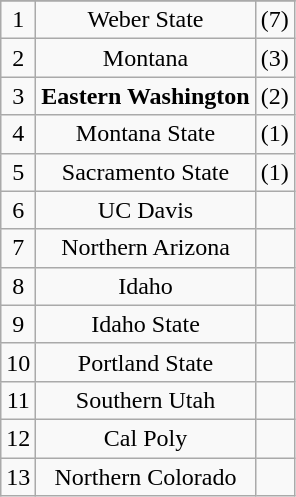<table class="wikitable" style="display: inline-table;">
<tr align="center">
</tr>
<tr align="center">
<td>1</td>
<td>Weber State</td>
<td>(7)</td>
</tr>
<tr align="center">
<td>2</td>
<td>Montana</td>
<td>(3)</td>
</tr>
<tr align="center">
<td>3</td>
<td><strong>Eastern Washington</strong></td>
<td>(2)</td>
</tr>
<tr align="center">
<td>4</td>
<td>Montana State</td>
<td>(1)</td>
</tr>
<tr align="center">
<td>5</td>
<td>Sacramento State</td>
<td>(1)</td>
</tr>
<tr align="center">
<td>6</td>
<td>UC Davis</td>
<td></td>
</tr>
<tr align="center">
<td>7</td>
<td>Northern Arizona</td>
<td></td>
</tr>
<tr align="center">
<td>8</td>
<td>Idaho</td>
<td></td>
</tr>
<tr align="center">
<td>9</td>
<td>Idaho State</td>
<td></td>
</tr>
<tr align="center">
<td>10</td>
<td>Portland State</td>
<td></td>
</tr>
<tr align="center">
<td>11</td>
<td>Southern Utah</td>
<td></td>
</tr>
<tr align="center">
<td>12</td>
<td>Cal Poly</td>
<td></td>
</tr>
<tr align="center">
<td>13</td>
<td>Northern Colorado</td>
<td></td>
</tr>
</table>
